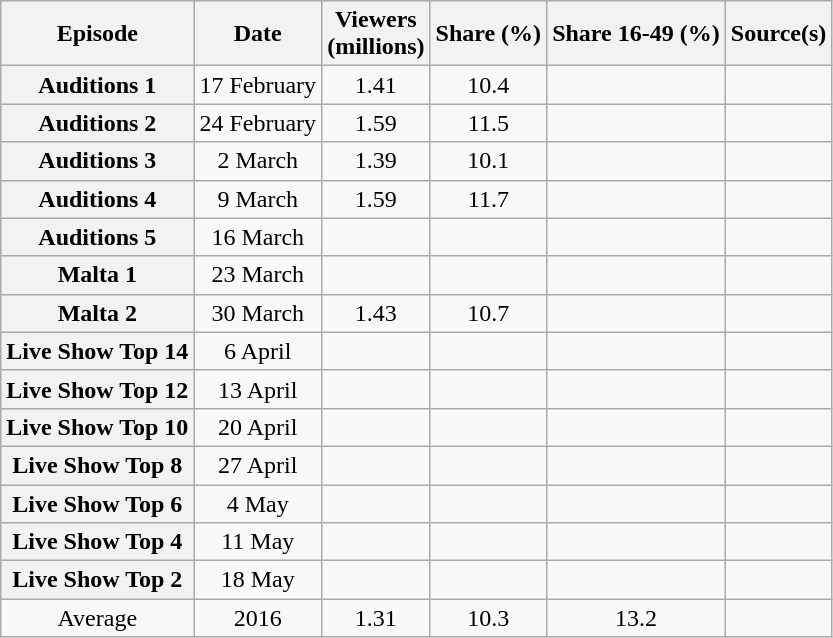<table class="wikitable sortable" style="text-align:center">
<tr>
<th>Episode</th>
<th>Date</th>
<th>Viewers<br>(millions)</th>
<th>Share (%)</th>
<th>Share 16-49 (%)</th>
<th>Source(s)</th>
</tr>
<tr>
<th scope="row">Auditions 1</th>
<td>17 February</td>
<td>1.41</td>
<td>10.4</td>
<td></td>
<td></td>
</tr>
<tr>
<th scope="row">Auditions 2</th>
<td>24 February</td>
<td>1.59</td>
<td>11.5</td>
<td></td>
<td></td>
</tr>
<tr>
<th scope="row">Auditions 3</th>
<td>2 March</td>
<td>1.39</td>
<td>10.1</td>
<td></td>
<td></td>
</tr>
<tr>
<th scope="row">Auditions 4</th>
<td>9 March</td>
<td>1.59</td>
<td>11.7</td>
<td></td>
<td></td>
</tr>
<tr>
<th scope="row">Auditions 5</th>
<td>16 March</td>
<td></td>
<td></td>
<td></td>
<td></td>
</tr>
<tr>
<th scope="row">Malta 1</th>
<td>23 March</td>
<td></td>
<td></td>
<td></td>
<td></td>
</tr>
<tr>
<th scope="row">Malta 2</th>
<td>30 March</td>
<td>1.43</td>
<td>10.7</td>
<td></td>
<td></td>
</tr>
<tr>
<th scope="row">Live Show Top 14</th>
<td>6 April</td>
<td></td>
<td></td>
<td></td>
<td></td>
</tr>
<tr>
<th scope="row">Live Show Top 12</th>
<td>13 April</td>
<td></td>
<td></td>
<td></td>
<td></td>
</tr>
<tr>
<th scope="row">Live Show Top 10</th>
<td>20 April</td>
<td></td>
<td></td>
<td></td>
<td></td>
</tr>
<tr>
<th scope="row">Live Show Top 8</th>
<td>27 April</td>
<td></td>
<td></td>
<td></td>
<td></td>
</tr>
<tr>
<th scope="row">Live Show Top 6</th>
<td>4 May</td>
<td></td>
<td></td>
<td></td>
<td></td>
</tr>
<tr>
<th scope="row">Live Show Top 4</th>
<td>11 May</td>
<td></td>
<td></td>
<td></td>
<td></td>
</tr>
<tr>
<th scope="row">Live Show Top 2</th>
<td>18 May</td>
<td></td>
<td></td>
<td></td>
<td></td>
</tr>
<tr>
<td>Average</td>
<td>2016</td>
<td>1.31</td>
<td>10.3</td>
<td>13.2</td>
<td></td>
</tr>
</table>
